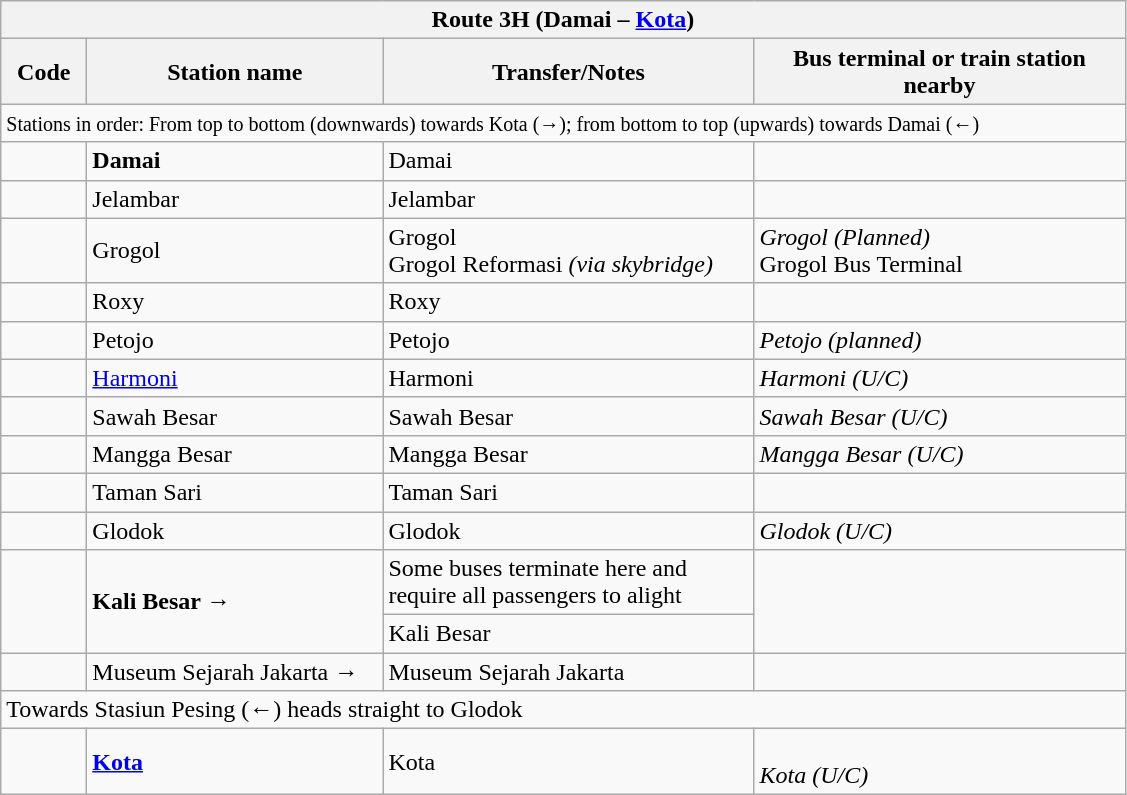<table class="wikitable" style="font-size:100%">
<tr>
<th colspan="4" align="left"> Route 3H (Damai – <a href='#'>Kota</a>)</th>
</tr>
<tr>
<th width="50">Code</th>
<th width="190">Station name</th>
<th width="240">Transfer/Notes</th>
<th width="240">Bus terminal or train station nearby</th>
</tr>
<tr>
<td colspan="4"><small>Stations in order: From top to bottom (downwards) towards Kota (→); from bottom to top (upwards) towards Damai (←)</small></td>
</tr>
<tr>
<td align="center"><strong></strong><br><strong></strong></td>
<td><strong>Damai</strong></td>
<td>    Damai</td>
<td> </td>
</tr>
<tr>
<td align="center"><strong></strong><br><strong></strong></td>
<td>Jelambar</td>
<td>    Jelambar</td>
<td></td>
</tr>
<tr>
<td align="center"><strong></strong></td>
<td>Grogol</td>
<td>  Grogol<br>   Grogol Reformasi <em>(via skybridge)</em></td>
<td> <em>Grogol (Planned)</em><br> Grogol Bus Terminal</td>
</tr>
<tr>
<td align="center"><strong></strong></td>
<td>Roxy</td>
<td>  Roxy</td>
<td></td>
</tr>
<tr>
<td align="center"><strong></strong></td>
<td>Petojo</td>
<td>    Petojo</td>
<td> <em>Petojo (planned)</em></td>
</tr>
<tr>
<td align="center"><strong></strong><br><strong></strong></td>
<td><a href='#'>Harmoni</a></td>
<td> Harmoni</td>
<td> <em>Harmoni (U/C)</em></td>
</tr>
<tr>
<td align="center"><strong></strong></td>
<td>Sawah Besar</td>
<td> Sawah Besar</td>
<td> <em>Sawah Besar (U/C)</em></td>
</tr>
<tr>
<td align="center"><strong></strong></td>
<td>Mangga Besar</td>
<td> Mangga Besar</td>
<td> <em>Mangga Besar (U/C)</em></td>
</tr>
<tr>
<td align="center"><strong></strong></td>
<td>Taman Sari</td>
<td> Taman Sari</td>
<td></td>
</tr>
<tr>
<td align="center"><strong></strong></td>
<td>Glodok</td>
<td> Glodok</td>
<td> <em>Glodok (U/C)</em></td>
</tr>
<tr>
<td align="center" rowspan="2"><strong></strong><br><strong></strong></td>
<td rowspan="2"><strong>Kali Besar →</strong></td>
<td>Some buses terminate here and require all passengers to alight</td>
<td rowspan="2"></td>
</tr>
<tr>
<td>  Kali Besar</td>
</tr>
<tr>
<td align="center"><strong></strong><br><strong></strong></td>
<td>Museum Sejarah Jakarta →</td>
<td>  Museum Sejarah Jakarta</td>
<td></td>
</tr>
<tr>
<td colspan="4">Towards Stasiun Pesing (←) heads straight to Glodok</td>
</tr>
<tr>
<td align="center"><strong></strong><br><strong></strong></td>
<td><strong><a href='#'>Kota</a></strong></td>
<td>  Kota</td>
<td>   <br> <em>Kota (U/C)</em></td>
</tr>
</table>
